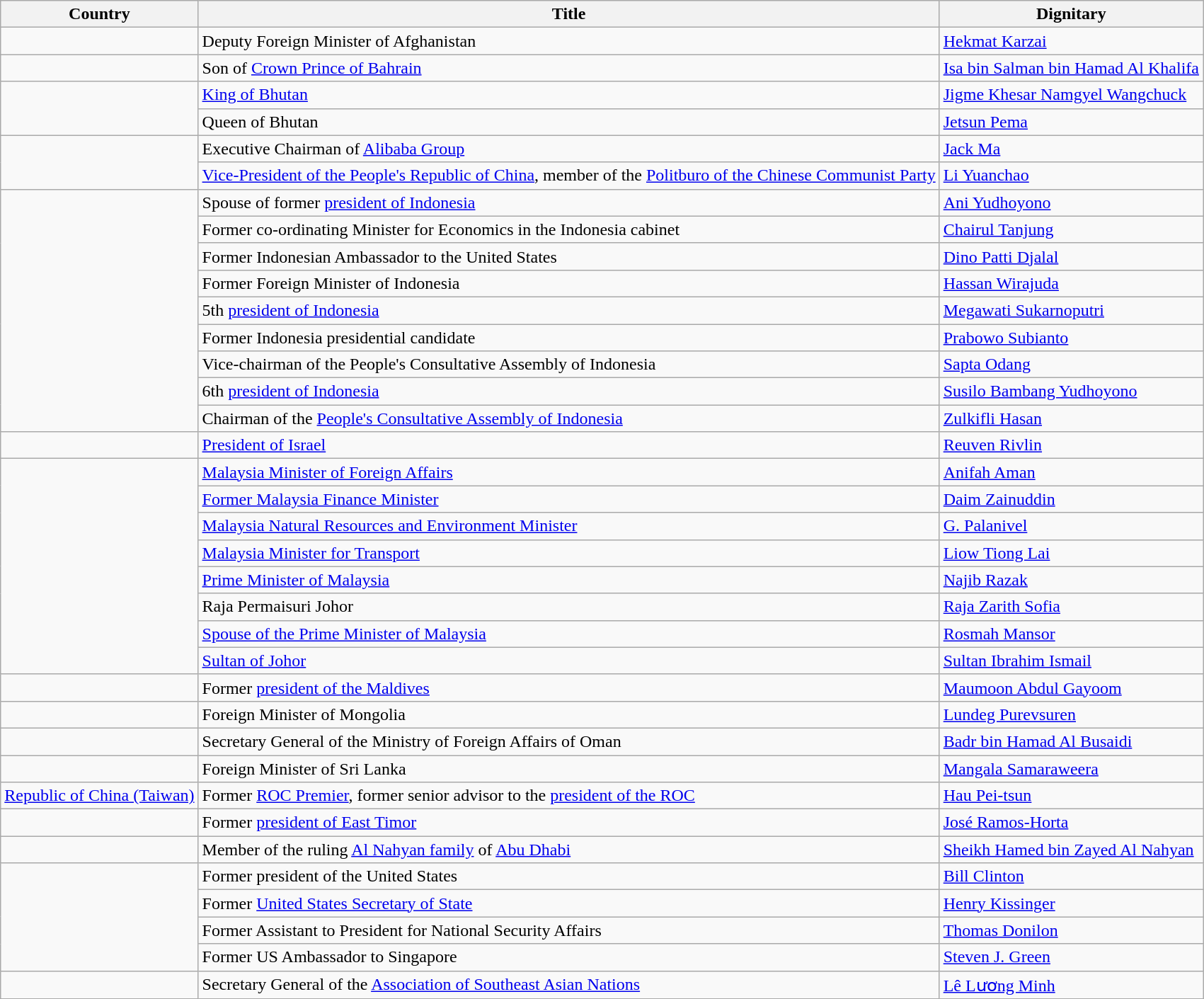<table class="wikitable sortable">
<tr>
<th>Country</th>
<th>Title</th>
<th>Dignitary</th>
</tr>
<tr>
<td></td>
<td>Deputy Foreign Minister of Afghanistan</td>
<td><a href='#'>Hekmat Karzai</a></td>
</tr>
<tr>
<td></td>
<td>Son of <a href='#'>Crown Prince of Bahrain</a></td>
<td><a href='#'>Isa bin Salman bin Hamad Al Khalifa</a></td>
</tr>
<tr>
<td rowspan="2"></td>
<td><a href='#'>King of Bhutan</a></td>
<td><a href='#'>Jigme Khesar Namgyel Wangchuck</a></td>
</tr>
<tr>
<td>Queen of Bhutan</td>
<td><a href='#'>Jetsun Pema</a></td>
</tr>
<tr>
<td rowspan="2"></td>
<td>Executive Chairman of <a href='#'>Alibaba Group</a></td>
<td><a href='#'>Jack Ma</a></td>
</tr>
<tr>
<td><a href='#'>Vice-President of the People's Republic of China</a>, member of the <a href='#'>Politburo of the Chinese Communist Party</a></td>
<td><a href='#'>Li Yuanchao</a></td>
</tr>
<tr>
<td rowspan="9"></td>
<td>Spouse of former <a href='#'>president of Indonesia</a></td>
<td><a href='#'>Ani Yudhoyono</a></td>
</tr>
<tr>
<td>Former co-ordinating Minister for Economics in the Indonesia cabinet</td>
<td><a href='#'>Chairul Tanjung</a></td>
</tr>
<tr>
<td>Former Indonesian Ambassador to the United States</td>
<td><a href='#'>Dino Patti Djalal</a></td>
</tr>
<tr>
<td>Former Foreign Minister of Indonesia</td>
<td><a href='#'>Hassan Wirajuda</a></td>
</tr>
<tr>
<td>5th <a href='#'>president of Indonesia</a></td>
<td><a href='#'>Megawati Sukarnoputri</a></td>
</tr>
<tr>
<td>Former Indonesia presidential candidate</td>
<td><a href='#'>Prabowo Subianto</a></td>
</tr>
<tr>
<td>Vice-chairman of the People's Consultative Assembly of Indonesia</td>
<td><a href='#'>Sapta Odang</a></td>
</tr>
<tr>
<td>6th <a href='#'>president of Indonesia</a></td>
<td><a href='#'>Susilo Bambang Yudhoyono</a></td>
</tr>
<tr>
<td>Chairman of the <a href='#'>People's Consultative Assembly of Indonesia</a></td>
<td><a href='#'>Zulkifli Hasan</a></td>
</tr>
<tr>
<td></td>
<td><a href='#'>President of Israel</a></td>
<td><a href='#'>Reuven Rivlin</a></td>
</tr>
<tr>
<td rowspan="8"></td>
<td><a href='#'>Malaysia Minister of Foreign Affairs</a></td>
<td><a href='#'>Anifah Aman</a></td>
</tr>
<tr>
<td><a href='#'>Former Malaysia Finance Minister</a></td>
<td><a href='#'>Daim Zainuddin</a></td>
</tr>
<tr>
<td><a href='#'>Malaysia Natural Resources and Environment Minister</a></td>
<td><a href='#'>G. Palanivel</a></td>
</tr>
<tr>
<td><a href='#'>Malaysia Minister for Transport</a></td>
<td><a href='#'>Liow Tiong Lai</a></td>
</tr>
<tr>
<td><a href='#'>Prime Minister of Malaysia</a></td>
<td><a href='#'>Najib Razak</a></td>
</tr>
<tr>
<td>Raja Permaisuri Johor</td>
<td><a href='#'>Raja Zarith Sofia</a></td>
</tr>
<tr>
<td><a href='#'>Spouse of the Prime Minister of Malaysia</a></td>
<td><a href='#'>Rosmah Mansor</a></td>
</tr>
<tr>
<td><a href='#'>Sultan of Johor</a></td>
<td><a href='#'>Sultan Ibrahim Ismail</a></td>
</tr>
<tr>
<td></td>
<td>Former <a href='#'>president of the Maldives</a></td>
<td><a href='#'>Maumoon Abdul Gayoom</a></td>
</tr>
<tr>
<td></td>
<td>Foreign Minister of Mongolia</td>
<td><a href='#'>Lundeg Purevsuren</a></td>
</tr>
<tr>
<td></td>
<td>Secretary General of the Ministry of Foreign Affairs of Oman</td>
<td><a href='#'>Badr bin Hamad Al Busaidi</a></td>
</tr>
<tr>
<td></td>
<td>Foreign Minister of Sri Lanka</td>
<td><a href='#'>Mangala Samaraweera</a></td>
</tr>
<tr>
<td> <a href='#'>Republic of China (Taiwan)</a></td>
<td>Former <a href='#'>ROC Premier</a>, former senior advisor to the <a href='#'>president of the ROC</a></td>
<td><a href='#'>Hau Pei-tsun</a></td>
</tr>
<tr>
<td></td>
<td>Former <a href='#'>president of East Timor</a></td>
<td><a href='#'>José Ramos-Horta</a></td>
</tr>
<tr>
<td></td>
<td>Member of the ruling <a href='#'>Al Nahyan family</a> of <a href='#'>Abu Dhabi</a></td>
<td><a href='#'>Sheikh Hamed bin Zayed Al Nahyan</a></td>
</tr>
<tr>
<td rowspan="4"></td>
<td>Former president of the United States</td>
<td><a href='#'>Bill Clinton</a></td>
</tr>
<tr>
<td>Former <a href='#'>United States Secretary of State</a></td>
<td><a href='#'>Henry Kissinger</a></td>
</tr>
<tr>
<td>Former Assistant to President for National Security Affairs</td>
<td><a href='#'>Thomas Donilon</a></td>
</tr>
<tr>
<td>Former US Ambassador to Singapore</td>
<td><a href='#'>Steven J. Green</a></td>
</tr>
<tr>
<td></td>
<td>Secretary General of the <a href='#'>Association of Southeast Asian Nations</a></td>
<td><a href='#'>Lê Lương Minh</a></td>
</tr>
</table>
